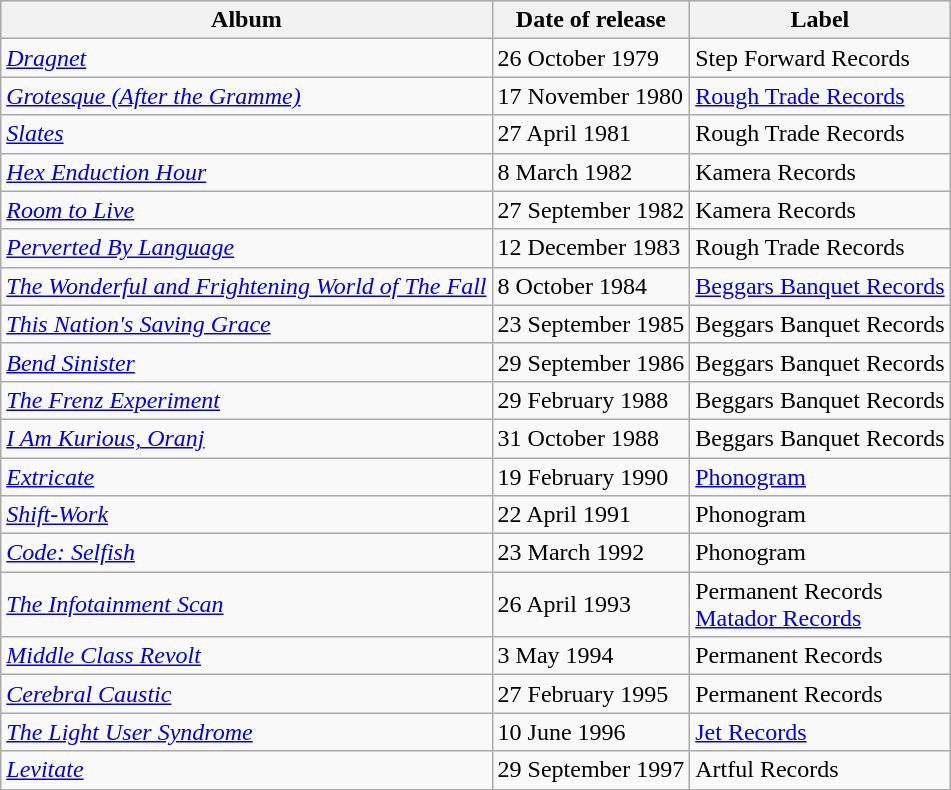<table class="wikitable">
<tr style="background:#ccc; text-align:center;">
<th>Album</th>
<th>Date of release</th>
<th>Label</th>
</tr>
<tr>
<td><em><a href='#'>Dragnet</a></em></td>
<td>26 October 1979</td>
<td>Step Forward Records</td>
</tr>
<tr>
<td><em><a href='#'>Grotesque (After the Gramme)</a></em></td>
<td>17 November 1980</td>
<td><a href='#'>Rough Trade Records</a></td>
</tr>
<tr>
<td><em><a href='#'>Slates</a></em></td>
<td>27 April 1981</td>
<td>Rough Trade Records</td>
</tr>
<tr>
<td><em><a href='#'>Hex Enduction Hour</a></em></td>
<td>8 March 1982</td>
<td>Kamera Records</td>
</tr>
<tr>
<td><em><a href='#'>Room to Live</a></em></td>
<td>27 September 1982</td>
<td>Kamera Records</td>
</tr>
<tr>
<td><em><a href='#'>Perverted By Language</a></em></td>
<td>12 December 1983</td>
<td>Rough Trade Records</td>
</tr>
<tr>
<td><em><a href='#'>The Wonderful and Frightening World of The Fall</a></em></td>
<td>8 October 1984</td>
<td><a href='#'>Beggars Banquet Records</a></td>
</tr>
<tr>
<td><em><a href='#'>This Nation's Saving Grace</a></em></td>
<td>23 September 1985</td>
<td>Beggars Banquet Records</td>
</tr>
<tr>
<td><em><a href='#'>Bend Sinister</a></em></td>
<td>29 September 1986</td>
<td>Beggars Banquet Records</td>
</tr>
<tr>
<td><em><a href='#'>The Frenz Experiment</a></em></td>
<td>29 February 1988</td>
<td>Beggars Banquet Records</td>
</tr>
<tr>
<td><em><a href='#'>I Am Kurious, Oranj</a></em></td>
<td>31 October 1988</td>
<td>Beggars Banquet Records</td>
</tr>
<tr>
<td><em><a href='#'>Extricate</a></em></td>
<td>19 February 1990</td>
<td><a href='#'>Phonogram</a></td>
</tr>
<tr>
<td><em><a href='#'>Shift-Work</a></em></td>
<td>22 April 1991</td>
<td>Phonogram</td>
</tr>
<tr>
<td><em><a href='#'>Code: Selfish</a></em></td>
<td>23 March 1992</td>
<td>Phonogram</td>
</tr>
<tr>
<td><em><a href='#'>The Infotainment Scan</a></em></td>
<td>26 April 1993</td>
<td>Permanent Records<br><a href='#'>Matador Records</a></td>
</tr>
<tr>
<td><em><a href='#'>Middle Class Revolt</a></em></td>
<td>3 May 1994</td>
<td>Permanent Records</td>
</tr>
<tr>
<td><em><a href='#'>Cerebral Caustic</a></em></td>
<td>27 February 1995</td>
<td>Permanent Records</td>
</tr>
<tr>
<td><em><a href='#'>The Light User Syndrome</a></em></td>
<td>10 June 1996</td>
<td><a href='#'>Jet Records</a></td>
</tr>
<tr>
<td><em><a href='#'>Levitate</a></em></td>
<td>29 September 1997</td>
<td>Artful Records</td>
</tr>
</table>
